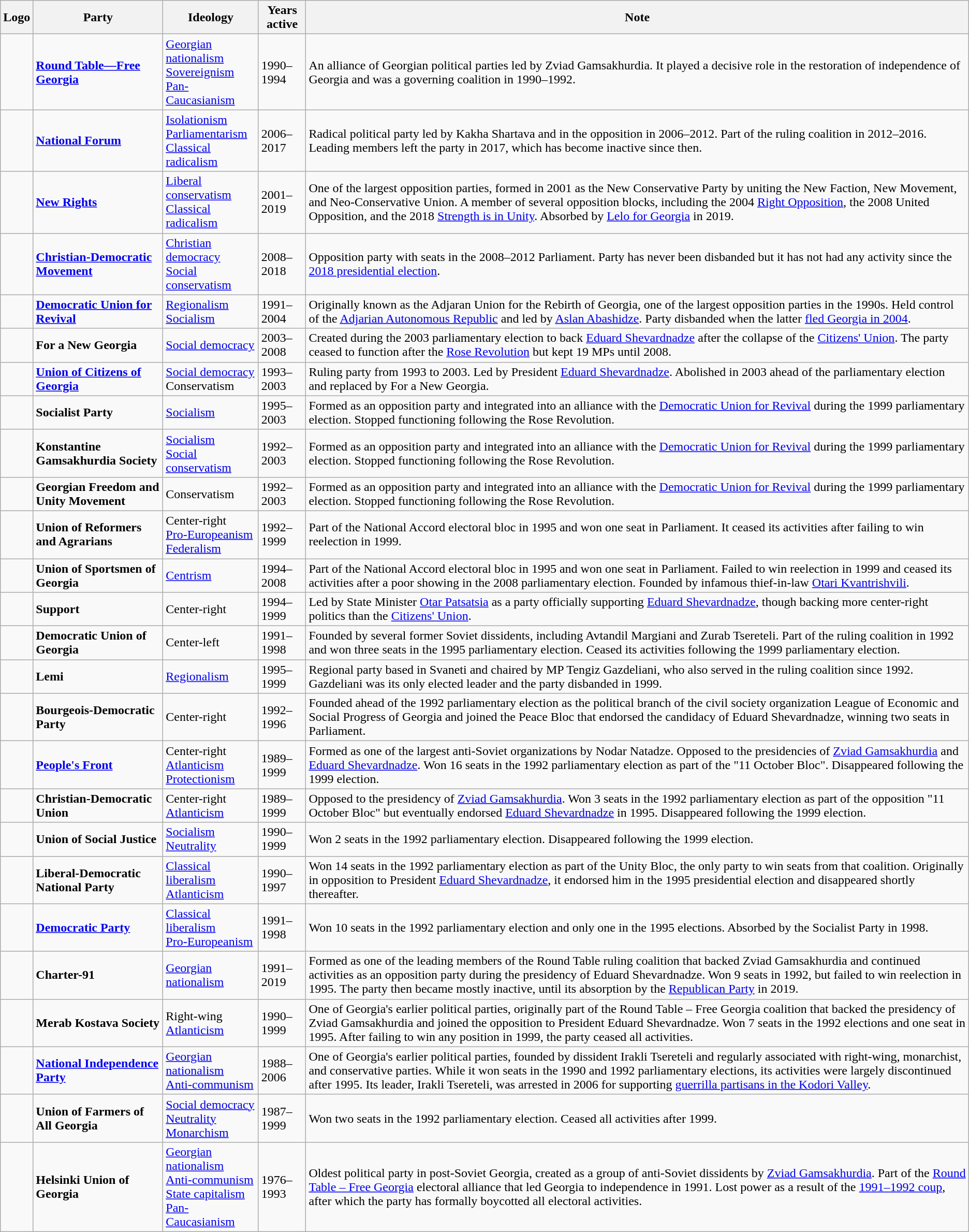<table class="wikitable">
<tr>
<th>Logo</th>
<th>Party</th>
<th>Ideology</th>
<th>Years active</th>
<th>Note</th>
</tr>
<tr>
<td></td>
<td><strong><a href='#'>Round Table—Free Georgia</a></strong></td>
<td><a href='#'>Georgian nationalism</a><br><a href='#'>Sovereignism</a><br><a href='#'>Pan-Caucasianism</a></td>
<td>1990–1994</td>
<td>An alliance of Georgian political parties led by Zviad Gamsakhurdia. It played a decisive role in the restoration of independence of Georgia and was a governing coalition in 1990–1992.</td>
</tr>
<tr>
<td></td>
<td><strong><a href='#'>National Forum</a></strong></td>
<td><a href='#'>Isolationism</a><br><a href='#'>Parliamentarism</a><br><a href='#'>Classical radicalism</a></td>
<td>2006–2017</td>
<td>Radical political party led by Kakha Shartava and in the opposition in 2006–2012. Part of the ruling coalition in 2012–2016. Leading members left the party in 2017, which has become inactive since then.</td>
</tr>
<tr>
<td></td>
<td><strong><a href='#'>New Rights</a></strong></td>
<td><a href='#'>Liberal conservatism</a><br><a href='#'>Classical radicalism</a></td>
<td>2001–2019</td>
<td>One of the largest opposition parties, formed in 2001 as the New Conservative Party by uniting the New Faction, New Movement, and Neo-Conservative Union. A member of several opposition blocks, including the 2004 <a href='#'>Right Opposition</a>, the 2008 United Opposition, and the 2018 <a href='#'>Strength is in Unity</a>. Absorbed by <a href='#'>Lelo for Georgia</a> in 2019.</td>
</tr>
<tr>
<td></td>
<td><strong><a href='#'>Christian-Democratic Movement</a></strong></td>
<td><a href='#'>Christian democracy</a><br><a href='#'>Social conservatism</a></td>
<td>2008–2018</td>
<td>Opposition party with seats in the 2008–2012 Parliament. Party has never been disbanded but it has not had any activity since the <a href='#'>2018 presidential election</a>.</td>
</tr>
<tr>
<td></td>
<td><strong><a href='#'>Democratic Union for Revival</a></strong></td>
<td><a href='#'>Regionalism</a><br><a href='#'>Socialism</a></td>
<td>1991–2004</td>
<td>Originally known as the Adjaran Union for the Rebirth of Georgia, one of the largest opposition parties in the 1990s. Held control of the <a href='#'>Adjarian Autonomous Republic</a> and led by <a href='#'>Aslan Abashidze</a>. Party disbanded when the latter <a href='#'>fled Georgia in 2004</a>.</td>
</tr>
<tr>
<td></td>
<td><strong>For a New Georgia</strong></td>
<td><a href='#'>Social democracy</a></td>
<td>2003–2008</td>
<td>Created during the 2003 parliamentary election to back <a href='#'>Eduard Shevardnadze</a> after the collapse of the <a href='#'>Citizens' Union</a>. The party ceased to function after the <a href='#'>Rose Revolution</a> but kept 19 MPs until 2008.</td>
</tr>
<tr>
<td></td>
<td><strong><a href='#'>Union of Citizens of Georgia</a></strong></td>
<td><a href='#'>Social democracy</a><br>Conservatism</td>
<td>1993–2003</td>
<td>Ruling party from 1993 to 2003. Led by President <a href='#'>Eduard Shevardnadze</a>. Abolished in 2003 ahead of the parliamentary election and replaced by For a New Georgia.</td>
</tr>
<tr>
<td></td>
<td><strong>Socialist Party</strong></td>
<td><a href='#'>Socialism</a></td>
<td>1995–2003</td>
<td>Formed as an opposition party and integrated into an alliance with the <a href='#'>Democratic Union for Revival</a> during the 1999 parliamentary election. Stopped functioning following the Rose Revolution.</td>
</tr>
<tr>
<td></td>
<td><strong>Konstantine Gamsakhurdia Society</strong></td>
<td><a href='#'>Socialism</a><br><a href='#'>Social conservatism</a></td>
<td>1992–2003</td>
<td>Formed as an opposition party and integrated into an alliance with the <a href='#'>Democratic Union for Revival</a> during the 1999 parliamentary election. Stopped functioning following the Rose Revolution.</td>
</tr>
<tr>
<td></td>
<td><strong>Georgian Freedom and Unity Movement</strong></td>
<td>Conservatism</td>
<td>1992–2003</td>
<td>Formed as an opposition party and integrated into an alliance with the <a href='#'>Democratic Union for Revival</a> during the 1999 parliamentary election. Stopped functioning following the Rose Revolution.</td>
</tr>
<tr>
<td></td>
<td><strong>Union of Reformers and Agrarians</strong></td>
<td>Center-right<br><a href='#'>Pro-Europeanism</a><br><a href='#'>Federalism</a></td>
<td>1992–1999</td>
<td>Part of the National Accord electoral bloc in 1995 and won one seat in Parliament. It ceased its activities after failing to win reelection in 1999.</td>
</tr>
<tr>
<td></td>
<td><strong>Union of Sportsmen of Georgia</strong></td>
<td><a href='#'>Centrism</a></td>
<td>1994–2008</td>
<td>Part of the National Accord electoral bloc in 1995 and won one seat in Parliament. Failed to win reelection in 1999 and ceased its activities after a poor showing in the 2008 parliamentary election. Founded by infamous thief-in-law <a href='#'>Otari Kvantrishvili</a>.</td>
</tr>
<tr>
<td></td>
<td><strong>Support</strong></td>
<td>Center-right</td>
<td>1994–1999</td>
<td>Led by State Minister <a href='#'>Otar Patsatsia</a> as a party officially supporting <a href='#'>Eduard Shevardnadze</a>, though backing more center-right politics than the <a href='#'>Citizens' Union</a>.</td>
</tr>
<tr>
<td></td>
<td><strong>Democratic Union of Georgia</strong></td>
<td>Center-left</td>
<td>1991–1998</td>
<td>Founded by several former Soviet dissidents, including Avtandil Margiani and Zurab Tsereteli. Part of the ruling coalition in 1992 and won three seats in the 1995 parliamentary election. Ceased its activities following the 1999 parliamentary election.</td>
</tr>
<tr>
<td></td>
<td><strong>Lemi</strong></td>
<td><a href='#'>Regionalism</a></td>
<td>1995–1999</td>
<td>Regional party based in Svaneti and chaired by MP Tengiz Gazdeliani, who also served in the ruling coalition since 1992. Gazdeliani was its only elected leader and the party disbanded in 1999.</td>
</tr>
<tr>
<td></td>
<td><strong>Bourgeois-Democratic Party</strong></td>
<td>Center-right</td>
<td>1992–1996</td>
<td>Founded ahead of the 1992 parliamentary election as the political branch of the civil society organization League of Economic and Social Progress of Georgia and joined the Peace Bloc that endorsed the candidacy of Eduard Shevardnadze, winning two seats in Parliament.</td>
</tr>
<tr>
<td></td>
<td><strong><a href='#'>People's Front</a></strong></td>
<td>Center-right<br><a href='#'>Atlanticism</a><br><a href='#'>Protectionism</a></td>
<td>1989–1999</td>
<td>Formed as one of the largest anti-Soviet organizations by Nodar Natadze. Opposed to the presidencies of <a href='#'>Zviad Gamsakhurdia</a> and <a href='#'>Eduard Shevardnadze</a>. Won 16 seats in the 1992 parliamentary election as part of the "11 October Bloc". Disappeared following the 1999 election.</td>
</tr>
<tr>
<td></td>
<td><strong>Christian-Democratic Union</strong></td>
<td>Center-right<br><a href='#'>Atlanticism</a></td>
<td>1989–1999</td>
<td>Opposed to the presidency of <a href='#'>Zviad Gamsakhurdia</a>. Won 3 seats in the 1992 parliamentary election as part of the opposition "11 October Bloc" but eventually endorsed <a href='#'>Eduard Shevardnadze</a> in 1995. Disappeared following the 1999 election.</td>
</tr>
<tr>
<td></td>
<td><strong>Union of Social Justice</strong></td>
<td><a href='#'>Socialism</a><br><a href='#'>Neutrality</a></td>
<td>1990–1999</td>
<td>Won 2 seats in the 1992 parliamentary election. Disappeared following the 1999 election.</td>
</tr>
<tr>
<td></td>
<td><strong>Liberal-Democratic National Party</strong></td>
<td><a href='#'>Classical liberalism</a><br><a href='#'>Atlanticism</a></td>
<td>1990–1997</td>
<td>Won 14 seats in the 1992 parliamentary election as part of the Unity Bloc, the only party to win seats from that coalition. Originally in opposition to President <a href='#'>Eduard Shevardnadze</a>, it endorsed him in the 1995 presidential election and disappeared shortly thereafter.</td>
</tr>
<tr>
<td></td>
<td><strong><a href='#'>Democratic Party</a></strong></td>
<td><a href='#'>Classical liberalism</a><br><a href='#'>Pro-Europeanism</a></td>
<td>1991–1998</td>
<td>Won 10 seats in the 1992 parliamentary election and only one in the 1995 elections. Absorbed by the Socialist Party in 1998.</td>
</tr>
<tr>
<td></td>
<td><strong>Charter-91</strong></td>
<td><a href='#'>Georgian nationalism</a></td>
<td>1991–2019</td>
<td>Formed as one of the leading members of the Round Table ruling coalition that backed Zviad Gamsakhurdia and continued activities as an opposition party during the presidency of Eduard Shevardnadze. Won 9 seats in 1992, but failed to win reelection in 1995. The party then became mostly inactive, until its absorption by the <a href='#'>Republican Party</a> in 2019.</td>
</tr>
<tr>
<td></td>
<td><strong>Merab Kostava Society</strong></td>
<td>Right-wing<br><a href='#'>Atlanticism</a></td>
<td>1990–1999</td>
<td>One of Georgia's earlier political parties, originally part of the Round Table – Free Georgia coalition that backed the presidency of Zviad Gamsakhurdia and joined the opposition to President Eduard Shevardnadze. Won 7 seats in the 1992 elections and one seat in 1995. After failing to win any position in 1999, the party ceased all activities.</td>
</tr>
<tr>
<td></td>
<td><strong><a href='#'>National Independence Party</a></strong></td>
<td><a href='#'>Georgian nationalism</a><br><a href='#'>Anti-communism</a></td>
<td>1988–2006</td>
<td>One of Georgia's earlier political parties, founded by dissident Irakli Tsereteli and regularly associated with right-wing, monarchist, and conservative parties. While it won seats in the 1990 and 1992 parliamentary elections, its activities were largely discontinued after 1995. Its leader, Irakli Tsereteli, was arrested in 2006 for supporting <a href='#'>guerrilla partisans in the Kodori Valley</a>.</td>
</tr>
<tr>
<td></td>
<td><strong>Union of Farmers of All Georgia</strong></td>
<td><a href='#'>Social democracy</a><br><a href='#'>Neutrality</a><br><a href='#'>Monarchism</a></td>
<td>1987–1999</td>
<td>Won two seats in the 1992 parliamentary election. Ceased all activities after 1999.</td>
</tr>
<tr>
<td></td>
<td><strong>Helsinki Union of Georgia</strong></td>
<td><a href='#'>Georgian nationalism</a><br><a href='#'>Anti-communism</a><br><a href='#'>State capitalism</a><br><a href='#'>Pan-Caucasianism</a></td>
<td>1976–1993</td>
<td>Oldest political party in post-Soviet Georgia, created as a group of anti-Soviet dissidents by <a href='#'>Zviad Gamsakhurdia</a>. Part of the <a href='#'>Round Table – Free Georgia</a> electoral alliance that led Georgia to independence in 1991. Lost power as a result of the <a href='#'>1991–1992 coup</a>, after which the party has formally boycotted all electoral activities.</td>
</tr>
</table>
